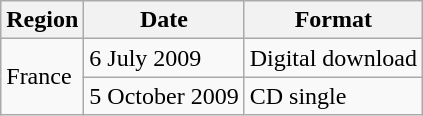<table class="wikitable" border="1">
<tr>
<th>Region</th>
<th>Date</th>
<th>Format</th>
</tr>
<tr>
<td rowspan=2>France</td>
<td>6 July 2009</td>
<td>Digital download</td>
</tr>
<tr>
<td>5 October 2009</td>
<td>CD single</td>
</tr>
</table>
